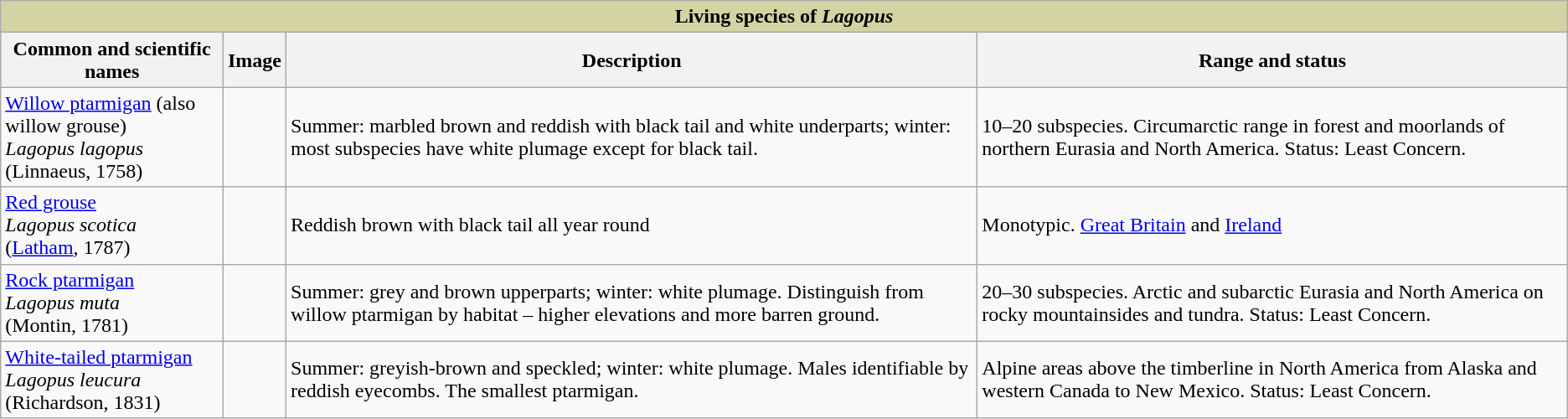<table class="wikitable" border="1">
<tr>
<th align="center" style="background-color: #D3D3A4" colspan ="4">Living species of <em>Lagopus</em></th>
</tr>
<tr>
<th>Common and scientific names</th>
<th>Image</th>
<th align="center">Description</th>
<th>Range and status</th>
</tr>
<tr>
<td><a href='#'>Willow ptarmigan</a> (also willow grouse)<br><em>Lagopus lagopus</em><br>(Linnaeus, 1758)</td>
<td></td>
<td>Summer: marbled brown and reddish with black tail and white underparts; winter: most subspecies have white plumage except for black tail.</td>
<td>10–20 subspecies. Circumarctic range in forest and moorlands of northern Eurasia and North America. Status: Least Concern.</td>
</tr>
<tr>
<td><a href='#'>Red grouse</a> <br><em>Lagopus scotica</em><br>(<a href='#'>Latham</a>, 1787)</td>
<td></td>
<td>Reddish brown with black tail all year round</td>
<td>Monotypic. <a href='#'>Great Britain</a> and <a href='#'>Ireland</a></td>
</tr>
<tr>
<td><a href='#'>Rock ptarmigan</a><br><em>Lagopus muta</em><br>(Montin, 1781)</td>
<td></td>
<td>Summer: grey and brown upperparts; winter: white plumage. Distinguish from willow ptarmigan by habitat – higher elevations and more barren ground.</td>
<td>20–30 subspecies. Arctic and subarctic Eurasia and North America on rocky mountainsides and tundra. Status: Least Concern.</td>
</tr>
<tr>
<td><a href='#'>White-tailed ptarmigan</a><br><em>Lagopus leucura</em><br>(Richardson, 1831)</td>
<td></td>
<td>Summer: greyish-brown and speckled; winter: white plumage. Males identifiable by reddish eyecombs. The smallest ptarmigan.</td>
<td>Alpine areas above the timberline in North America from Alaska and western Canada to New Mexico. Status: Least Concern.</td>
</tr>
</table>
